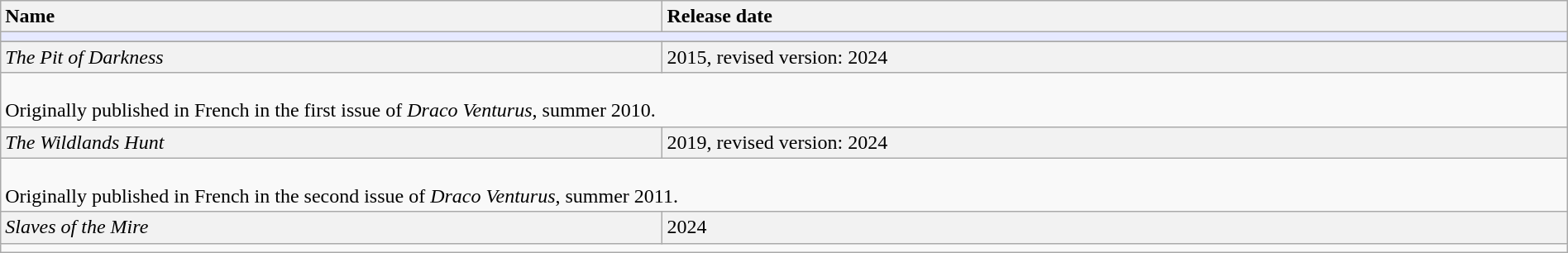<table class="wikitable" width="100%">
<tr>
<th style="text-align:left;">Name</th>
<th style="text-align:left;">Release date</th>
</tr>
<tr>
<td colspan="2" bgcolor="#e6e9ff"></td>
</tr>
<tr>
</tr>
<tr bgcolor="#F2F2F2" align="left">
<td><em>The Pit of Darkness</em></td>
<td>2015, revised version: 2024</td>
</tr>
<tr>
<td colspan="2" style="border: none; vertical-align: top;"><br>Originally published in French in the first issue of <em>Draco Venturus</em>, summer 2010.</td>
</tr>
<tr bgcolor="#F2F2F2" align="left">
<td><em>The Wildlands Hunt</em></td>
<td>2019, revised version: 2024</td>
</tr>
<tr>
<td colspan="2" style="border: none; vertical-align: top;"><br>Originally published in French in the second issue of <em>Draco Venturus</em>, summer 2011.</td>
</tr>
<tr bgcolor="#F2F2F2" align="left">
<td><em>Slaves of the Mire</em></td>
<td>2024</td>
</tr>
<tr>
<td colspan="2" style="border: none; vertical-align: top;"></td>
</tr>
</table>
